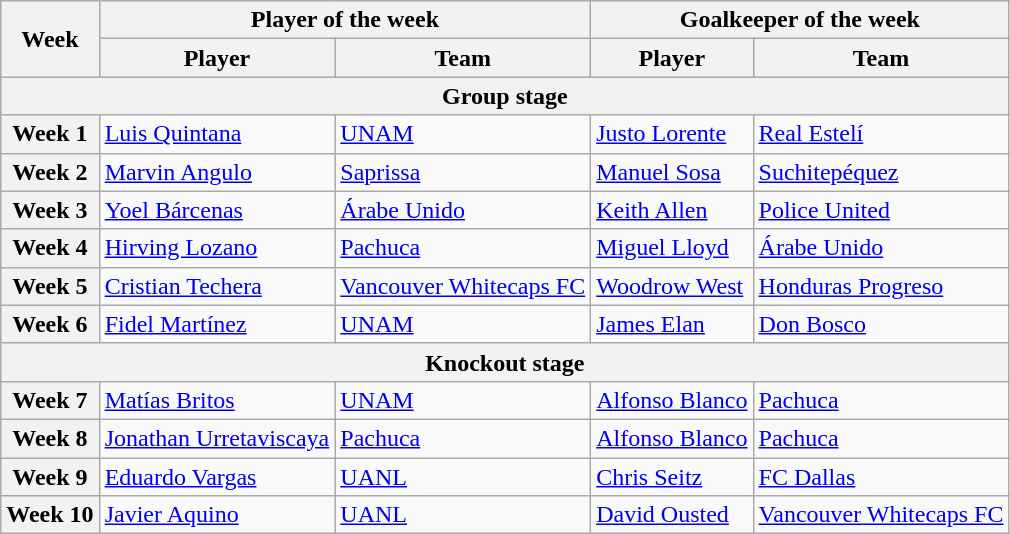<table class="wikitable">
<tr>
<th rowspan=2>Week</th>
<th colspan=2>Player of the week</th>
<th colspan=2>Goalkeeper of the week</th>
</tr>
<tr>
<th>Player</th>
<th>Team</th>
<th>Player</th>
<th>Team</th>
</tr>
<tr>
<th colspan=5>Group stage</th>
</tr>
<tr>
<th>Week 1</th>
<td> <a href='#'>Luis Quintana</a></td>
<td> <a href='#'>UNAM</a></td>
<td> <a href='#'>Justo Lorente</a></td>
<td> <a href='#'>Real Estelí</a></td>
</tr>
<tr>
<th>Week 2</th>
<td> <a href='#'>Marvin Angulo</a></td>
<td> <a href='#'>Saprissa</a></td>
<td> <a href='#'>Manuel Sosa</a></td>
<td> <a href='#'>Suchitepéquez</a></td>
</tr>
<tr>
<th>Week 3</th>
<td> <a href='#'>Yoel Bárcenas</a></td>
<td> <a href='#'>Árabe Unido</a></td>
<td> <a href='#'>Keith Allen</a></td>
<td> <a href='#'>Police United</a></td>
</tr>
<tr>
<th>Week 4</th>
<td> <a href='#'>Hirving Lozano</a></td>
<td> <a href='#'>Pachuca</a></td>
<td> <a href='#'>Miguel Lloyd</a></td>
<td> <a href='#'>Árabe Unido</a></td>
</tr>
<tr>
<th>Week 5</th>
<td> <a href='#'>Cristian Techera</a></td>
<td> <a href='#'>Vancouver Whitecaps FC</a></td>
<td> <a href='#'>Woodrow West</a></td>
<td> <a href='#'>Honduras Progreso</a></td>
</tr>
<tr>
<th>Week 6</th>
<td> <a href='#'>Fidel Martínez</a></td>
<td> <a href='#'>UNAM</a></td>
<td> <a href='#'>James Elan</a></td>
<td> <a href='#'>Don Bosco</a></td>
</tr>
<tr>
<th colspan=5>Knockout stage</th>
</tr>
<tr>
<th>Week 7</th>
<td> <a href='#'>Matías Britos</a></td>
<td> <a href='#'>UNAM</a></td>
<td> <a href='#'>Alfonso Blanco</a></td>
<td> <a href='#'>Pachuca</a></td>
</tr>
<tr>
<th>Week 8</th>
<td> <a href='#'>Jonathan Urretaviscaya</a></td>
<td> <a href='#'>Pachuca</a></td>
<td> <a href='#'>Alfonso Blanco</a></td>
<td> <a href='#'>Pachuca</a></td>
</tr>
<tr>
<th>Week 9</th>
<td> <a href='#'>Eduardo Vargas</a></td>
<td> <a href='#'>UANL</a></td>
<td> <a href='#'>Chris Seitz</a></td>
<td> <a href='#'>FC Dallas</a></td>
</tr>
<tr>
<th>Week 10</th>
<td> <a href='#'>Javier Aquino</a></td>
<td> <a href='#'>UANL</a></td>
<td> <a href='#'>David Ousted</a></td>
<td> <a href='#'>Vancouver Whitecaps FC</a></td>
</tr>
</table>
